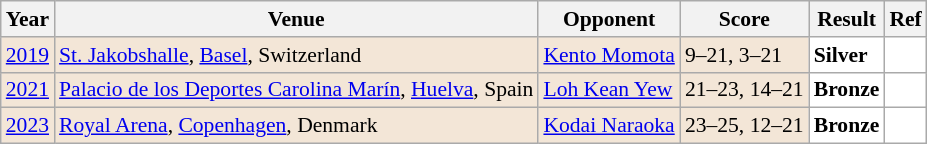<table class="sortable wikitable" style="font-size: 90%;">
<tr>
<th>Year</th>
<th>Venue</th>
<th>Opponent</th>
<th>Score</th>
<th>Result</th>
<th>Ref</th>
</tr>
<tr style="background:#F3E6D7">
<td align="center"><a href='#'>2019</a></td>
<td align="left"><a href='#'>St. Jakobshalle</a>, <a href='#'>Basel</a>, Switzerland</td>
<td align="left"> <a href='#'>Kento Momota</a></td>
<td align="left">9–21, 3–21</td>
<td style="text-align:left; background:white"> <strong>Silver</strong></td>
<td style="text-align:center; background:white"></td>
</tr>
<tr style="background:#F3E6D7">
<td align="center"><a href='#'>2021</a></td>
<td align="left"><a href='#'>Palacio de los Deportes Carolina Marín</a>, <a href='#'>Huelva</a>, Spain</td>
<td align="left"> <a href='#'>Loh Kean Yew</a></td>
<td align="left">21–23, 14–21</td>
<td style="text-align:left; background:white"> <strong>Bronze</strong></td>
<td style="text-align:center; background:white"></td>
</tr>
<tr style="background:#F3E6D7">
<td align="center"><a href='#'>2023</a></td>
<td align="left"><a href='#'>Royal Arena</a>, <a href='#'>Copenhagen</a>, Denmark</td>
<td align="left"> <a href='#'>Kodai Naraoka</a></td>
<td align="left">23–25, 12–21</td>
<td style="text-align:left; background:white"> <strong>Bronze</strong></td>
<td style="text-align:center; background:white"></td>
</tr>
</table>
